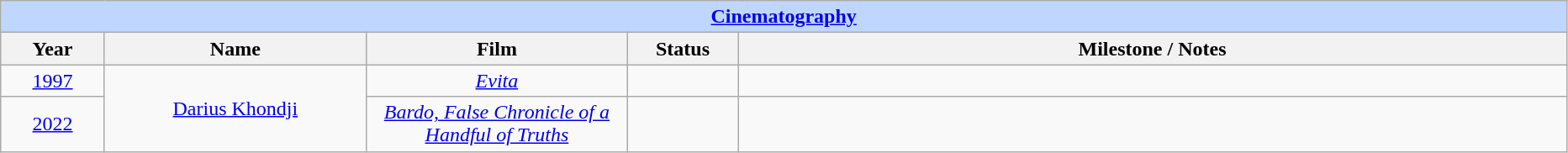<table class="wikitable" style="text-align: center">
<tr style="background:#bfd7ff;">
<td colspan="5" style="text-align:center;"><strong><a href='#'>Cinematography</a></strong></td>
</tr>
<tr style="background:#ebf5ff;">
<th style="width:075px;">Year</th>
<th style="width:200px;">Name</th>
<th style="width:200px;">Film</th>
<th style="width:080px;">Status</th>
<th style="width:650px;">Milestone / Notes</th>
</tr>
<tr>
<td><a href='#'>1997</a></td>
<td rowspan=2><a href='#'>Darius Khondji</a></td>
<td><em><a href='#'>Evita</a></em></td>
<td></td>
<td></td>
</tr>
<tr>
<td><a href='#'>2022</a></td>
<td><em><a href='#'>Bardo, False Chronicle of a Handful of Truths</a></em></td>
<td></td>
<td></td>
</tr>
</table>
